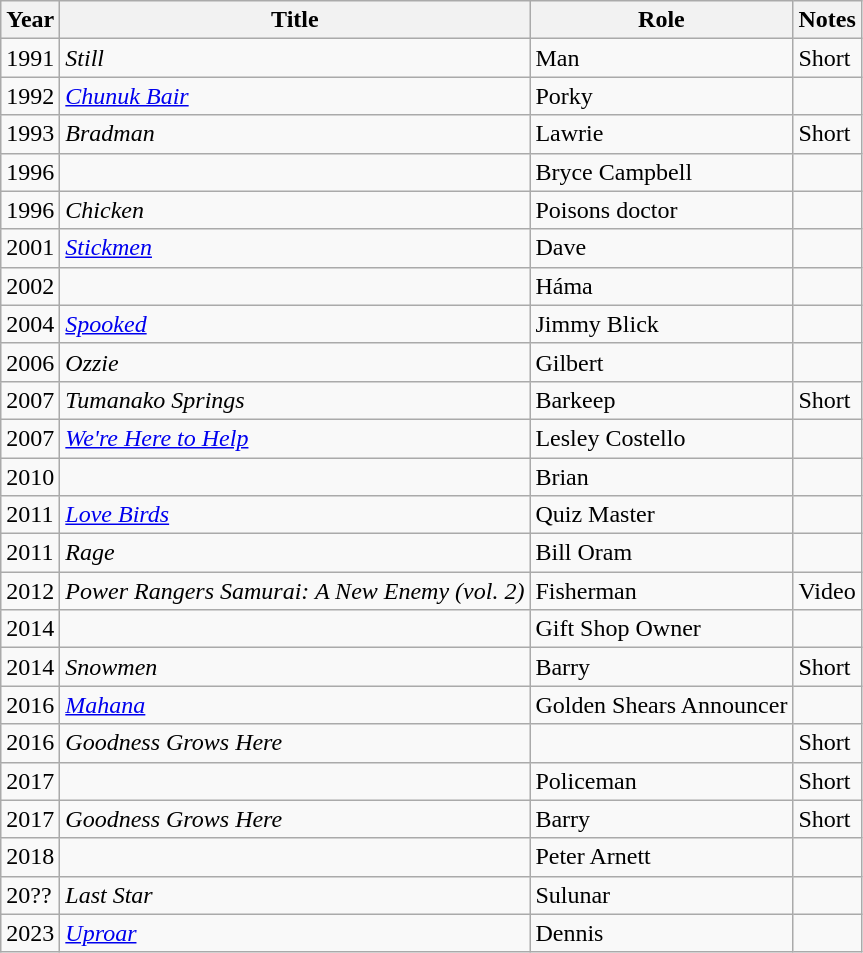<table class="wikitable sortable">
<tr>
<th>Year</th>
<th>Title</th>
<th>Role</th>
<th class="unsortable">Notes</th>
</tr>
<tr>
<td>1991</td>
<td><em>Still</em></td>
<td>Man</td>
<td>Short</td>
</tr>
<tr>
<td>1992</td>
<td><em><a href='#'>Chunuk Bair</a></em></td>
<td>Porky</td>
<td></td>
</tr>
<tr>
<td>1993</td>
<td><em>Bradman</em></td>
<td>Lawrie</td>
<td>Short</td>
</tr>
<tr>
<td>1996</td>
<td><em></em></td>
<td>Bryce Campbell</td>
<td></td>
</tr>
<tr>
<td>1996</td>
<td><em>Chicken</em></td>
<td>Poisons doctor</td>
<td></td>
</tr>
<tr>
<td>2001</td>
<td><em><a href='#'>Stickmen</a></em></td>
<td>Dave</td>
<td></td>
</tr>
<tr>
<td>2002</td>
<td><em></em></td>
<td>Háma</td>
<td></td>
</tr>
<tr>
<td>2004</td>
<td><em><a href='#'>Spooked</a></em></td>
<td>Jimmy Blick</td>
<td></td>
</tr>
<tr>
<td>2006</td>
<td><em>Ozzie</em></td>
<td>Gilbert</td>
<td></td>
</tr>
<tr>
<td>2007</td>
<td><em>Tumanako Springs</em></td>
<td>Barkeep</td>
<td>Short</td>
</tr>
<tr>
<td>2007</td>
<td><em><a href='#'>We're Here to Help</a></em></td>
<td>Lesley Costello</td>
<td></td>
</tr>
<tr>
<td>2010</td>
<td><em></em></td>
<td>Brian</td>
<td></td>
</tr>
<tr>
<td>2011</td>
<td><em><a href='#'>Love Birds</a></em></td>
<td>Quiz Master</td>
<td></td>
</tr>
<tr>
<td>2011</td>
<td><em>Rage</em></td>
<td>Bill Oram</td>
<td></td>
</tr>
<tr>
<td>2012</td>
<td><em>Power Rangers Samurai: A New Enemy (vol. 2)</em></td>
<td>Fisherman</td>
<td>Video</td>
</tr>
<tr>
<td>2014</td>
<td><em></em></td>
<td>Gift Shop Owner</td>
<td></td>
</tr>
<tr>
<td>2014</td>
<td><em>Snowmen</em></td>
<td>Barry</td>
<td>Short</td>
</tr>
<tr>
<td>2016</td>
<td><em><a href='#'>Mahana</a></em></td>
<td>Golden Shears Announcer</td>
<td></td>
</tr>
<tr>
<td>2016</td>
<td><em>Goodness Grows Here</em></td>
<td></td>
<td>Short</td>
</tr>
<tr>
<td>2017</td>
<td><em></em></td>
<td>Policeman</td>
<td>Short</td>
</tr>
<tr>
<td>2017</td>
<td><em>Goodness Grows Here</em></td>
<td>Barry</td>
<td>Short</td>
</tr>
<tr>
<td>2018</td>
<td><em></em></td>
<td>Peter Arnett</td>
<td></td>
</tr>
<tr>
<td>20??</td>
<td><em>Last Star</em></td>
<td>Sulunar</td>
<td></td>
</tr>
<tr>
<td>2023</td>
<td><em><a href='#'>Uproar</a></em></td>
<td>Dennis</td>
<td></td>
</tr>
</table>
